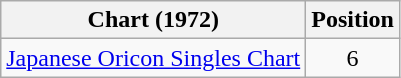<table class="wikitable" style="text-align:center;">
<tr>
<th>Chart (1972)</th>
<th>Position</th>
</tr>
<tr>
<td align="left"><a href='#'>Japanese Oricon Singles Chart</a></td>
<td>6</td>
</tr>
</table>
